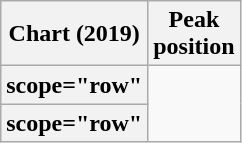<table class="wikitable sortable plainrowheaders" style="text-align:center">
<tr>
<th scope="col">Chart (2019)</th>
<th scope="col">Peak<br>position</th>
</tr>
<tr>
<th>scope="row"</th>
</tr>
<tr>
<th>scope="row"</th>
</tr>
</table>
